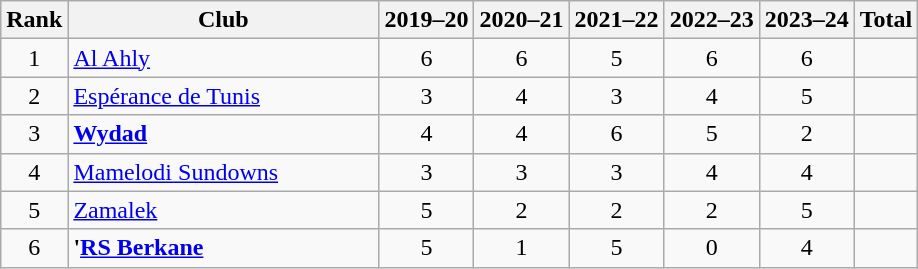<table class="wikitable sortable" style="text-align: center;">
<tr>
<th>Rank</th>
<th width=200>Club</th>
<th>2019–20<br></th>
<th>2020–21<br></th>
<th>2021–22<br></th>
<th>2022–23<br></th>
<th>2023–24<br></th>
<th>Total</th>
</tr>
<tr>
<td>1</td>
<td align=left> <a href='#'>Al Ahly</a></td>
<td>6</td>
<td>6</td>
<td>5</td>
<td>6</td>
<td>6</td>
<td><strong></strong></td>
</tr>
<tr>
<td>2</td>
<td align="left"> <a href='#'>Espérance de Tunis</a></td>
<td>3</td>
<td>4</td>
<td>3</td>
<td>4</td>
<td>5</td>
<td><strong></strong></td>
</tr>
<tr>
<td>3</td>
<td align=left> <strong><a href='#'>Wydad</a></strong></td>
<td>4</td>
<td>4</td>
<td>6</td>
<td>5</td>
<td>2</td>
<td><strong></strong></td>
</tr>
<tr>
<td>4</td>
<td align="left"> <a href='#'>Mamelodi Sundowns</a></td>
<td>3</td>
<td>3</td>
<td>3</td>
<td>4</td>
<td>4</td>
<td><strong></strong></td>
</tr>
<tr>
<td>5</td>
<td align="left"> <a href='#'>Zamalek</a></td>
<td>5</td>
<td>2</td>
<td>2</td>
<td>2</td>
<td>5</td>
<td><strong></strong></td>
</tr>
<tr>
<td>6</td>
<td align="left"> <strong>'<a href='#'>RS Berkane</a></strong></td>
<td>5</td>
<td>1</td>
<td>5</td>
<td>0</td>
<td>4</td>
<td><strong></strong></td>
</tr>
</table>
